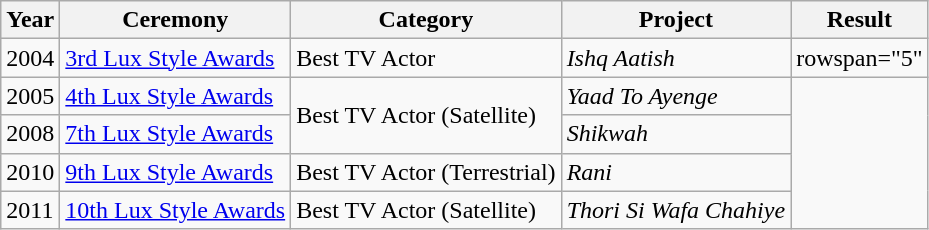<table class="wikitable style">
<tr>
<th>Year</th>
<th>Ceremony</th>
<th>Category</th>
<th>Project</th>
<th>Result</th>
</tr>
<tr>
<td>2004</td>
<td><a href='#'>3rd Lux Style Awards</a></td>
<td>Best TV Actor</td>
<td><em>Ishq Aatish</em></td>
<td>rowspan="5" </td>
</tr>
<tr>
<td>2005</td>
<td><a href='#'>4th Lux Style Awards</a></td>
<td rowspan="2">Best TV Actor (Satellite)</td>
<td><em>Yaad To Ayenge</em></td>
</tr>
<tr>
<td>2008</td>
<td><a href='#'>7th Lux Style Awards</a></td>
<td><em>Shikwah</em></td>
</tr>
<tr>
<td>2010</td>
<td><a href='#'>9th Lux Style Awards</a></td>
<td>Best TV Actor (Terrestrial)</td>
<td><em>Rani</em></td>
</tr>
<tr>
<td>2011</td>
<td><a href='#'>10th Lux Style Awards</a></td>
<td>Best TV Actor (Satellite)</td>
<td><em>Thori Si Wafa Chahiye</em></td>
</tr>
</table>
